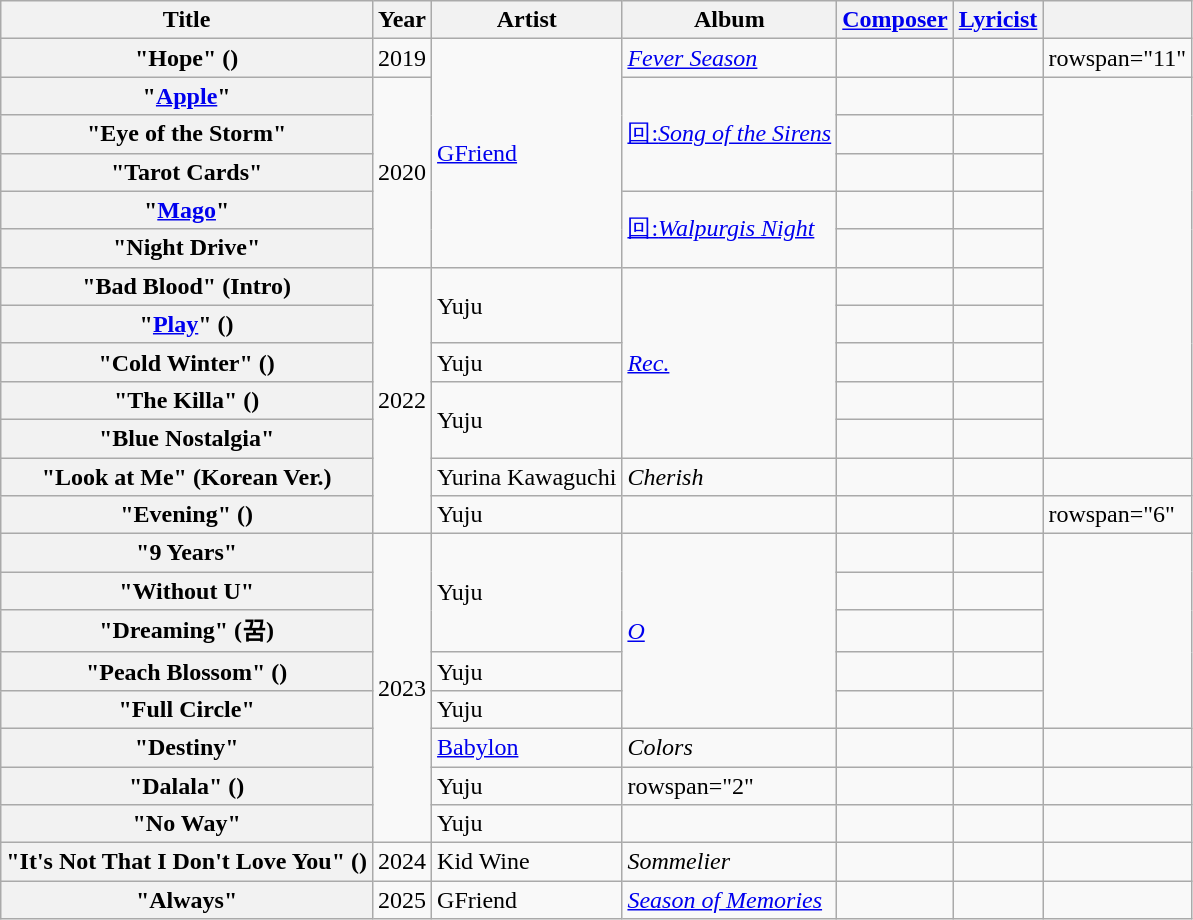<table class="wikitable plainrowheaders sortable">
<tr>
<th scope="col">Title</th>
<th scope="col">Year</th>
<th scope="col">Artist</th>
<th scope="col">Album</th>
<th scope="col"><a href='#'>Composer</a></th>
<th scope="col"><a href='#'>Lyricist</a></th>
<th scope="col" class="unsortable"></th>
</tr>
<tr>
<th scope="row">"Hope" ()</th>
<td style="text-align:center">2019</td>
<td rowspan="6"><a href='#'>GFriend</a></td>
<td><a href='#'><em>Fever Season</em></a></td>
<td></td>
<td></td>
<td>rowspan="11" </td>
</tr>
<tr>
<th scope="row">"<a href='#'>Apple</a>"</th>
<td rowspan="5" style="text-align:center">2020</td>
<td rowspan="3"><a href='#'>回:<em>Song of the Sirens</em></a></td>
<td></td>
<td></td>
</tr>
<tr>
<th scope="row">"Eye of the Storm"</th>
<td></td>
<td></td>
</tr>
<tr>
<th scope="row">"Tarot Cards"</th>
<td></td>
<td></td>
</tr>
<tr>
<th scope="row">"<a href='#'>Mago</a>"</th>
<td rowspan="2"><a href='#'>回:<em>Walpurgis Night</em></a></td>
<td></td>
<td></td>
</tr>
<tr>
<th scope="row">"Night Drive"</th>
<td></td>
<td></td>
</tr>
<tr>
<th scope="row">"Bad Blood" (Intro)</th>
<td rowspan="7" style="text-align:center">2022</td>
<td rowspan="2">Yuju</td>
<td rowspan="5"><em><a href='#'>Rec.</a></em></td>
<td></td>
<td></td>
</tr>
<tr>
<th scope="row">"<a href='#'>Play</a>" ()</th>
<td></td>
<td></td>
</tr>
<tr>
<th scope="row">"Cold Winter" ()</th>
<td>Yuju<br></td>
<td></td>
<td></td>
</tr>
<tr>
<th scope="row">"The Killa" ()</th>
<td rowspan="2">Yuju</td>
<td></td>
<td></td>
</tr>
<tr>
<th scope="row">"Blue Nostalgia"</th>
<td></td>
<td></td>
</tr>
<tr>
<th scope="row">"Look at Me" (Korean Ver.)</th>
<td>Yurina Kawaguchi</td>
<td><em>Cherish</em></td>
<td></td>
<td></td>
<td style="text-align:center"></td>
</tr>
<tr>
<th scope="row">"Evening" ()</th>
<td>Yuju<br></td>
<td></td>
<td></td>
<td></td>
<td>rowspan="6" </td>
</tr>
<tr>
<th scope="row">"9 Years"</th>
<td rowspan="8" style="text-align:center">2023</td>
<td rowspan="3">Yuju</td>
<td rowspan="5"><a href='#'><em>O</em></a></td>
<td></td>
<td></td>
</tr>
<tr>
<th scope="row">"Without U"</th>
<td></td>
<td></td>
</tr>
<tr>
<th scope="row">"Dreaming" (꿈)</th>
<td></td>
<td></td>
</tr>
<tr>
<th scope="row">"Peach Blossom" ()</th>
<td>Yuju<br></td>
<td></td>
<td></td>
</tr>
<tr>
<th scope="row">"Full Circle"</th>
<td>Yuju</td>
<td></td>
<td></td>
</tr>
<tr>
<th scope="row">"Destiny"</th>
<td><a href='#'>Babylon</a><br></td>
<td><em>Colors</em></td>
<td></td>
<td></td>
<td style="text-align:center"></td>
</tr>
<tr>
<th scope="row">"Dalala" ()</th>
<td>Yuju</td>
<td>rowspan="2" </td>
<td></td>
<td></td>
<td style="text-align:center"></td>
</tr>
<tr>
<th scope="row">"No Way"</th>
<td>Yuju <br></td>
<td></td>
<td></td>
<td></td>
</tr>
<tr>
<th scope="row">"It's Not That I Don't Love You" ()</th>
<td style="text-align:center">2024</td>
<td>Kid Wine <br></td>
<td><em>Sommelier</em></td>
<td></td>
<td></td>
<td style="text-align:center"></td>
</tr>
<tr>
<th scope="row">"Always"</th>
<td style="text-align:center">2025</td>
<td>GFriend</td>
<td><em><a href='#'>Season of Memories</a></em></td>
<td></td>
<td></td>
<td style="text-align:center"></td>
</tr>
</table>
